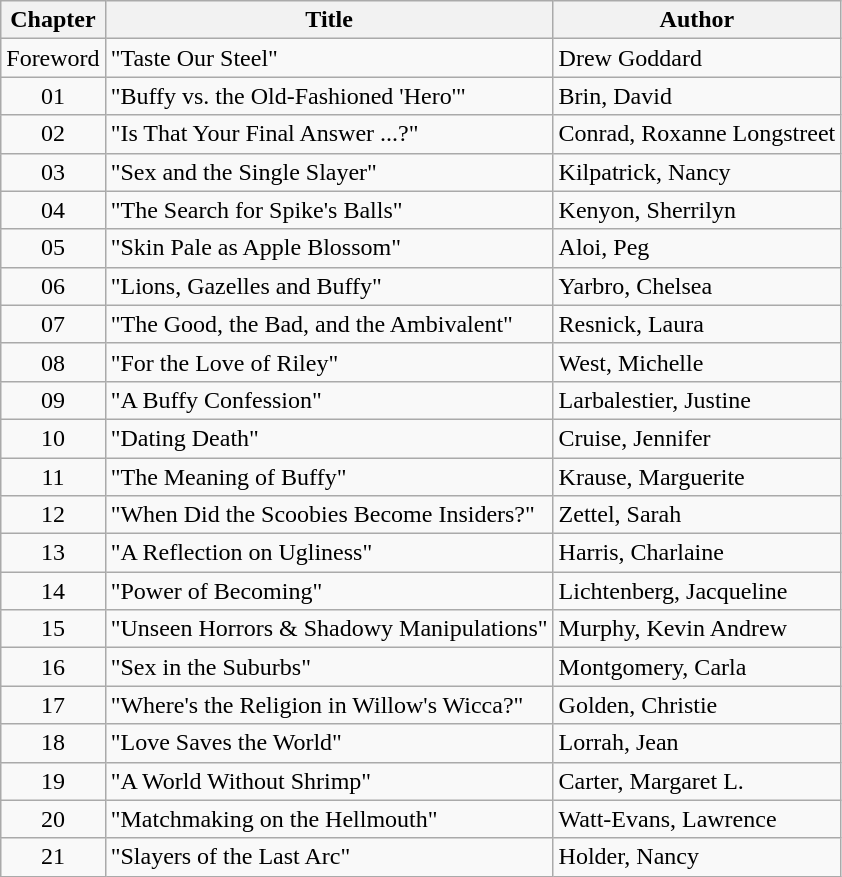<table class="wikitable">
<tr>
<th>Chapter</th>
<th>Title</th>
<th>Author</th>
</tr>
<tr>
<td style="text-align:center;">Foreword</td>
<td>"Taste Our Steel"</td>
<td>Drew Goddard</td>
</tr>
<tr>
<td style="text-align:center;">01</td>
<td>"Buffy vs. the Old-Fashioned 'Hero'"</td>
<td>Brin, David</td>
</tr>
<tr>
<td style="text-align:center;">02</td>
<td>"Is That Your Final Answer ...?"</td>
<td>Conrad, Roxanne Longstreet</td>
</tr>
<tr>
<td style="text-align:center;">03</td>
<td>"Sex and the Single Slayer"</td>
<td>Kilpatrick, Nancy</td>
</tr>
<tr>
<td style="text-align:center;">04</td>
<td>"The Search for Spike's Balls"</td>
<td>Kenyon, Sherrilyn</td>
</tr>
<tr>
<td style="text-align:center;">05</td>
<td>"Skin Pale as Apple Blossom"</td>
<td>Aloi, Peg</td>
</tr>
<tr>
<td style="text-align:center;">06</td>
<td>"Lions, Gazelles and Buffy"</td>
<td>Yarbro, Chelsea</td>
</tr>
<tr>
<td style="text-align:center;">07</td>
<td>"The Good, the Bad, and the Ambivalent"</td>
<td>Resnick, Laura</td>
</tr>
<tr>
<td style="text-align:center;">08</td>
<td>"For the Love of Riley"</td>
<td>West, Michelle</td>
</tr>
<tr>
<td style="text-align:center;">09</td>
<td>"A Buffy Confession"</td>
<td>Larbalestier, Justine</td>
</tr>
<tr>
<td style="text-align:center;">10</td>
<td>"Dating Death"</td>
<td>Cruise, Jennifer</td>
</tr>
<tr>
<td style="text-align:center;">11</td>
<td>"The Meaning of Buffy"</td>
<td>Krause, Marguerite</td>
</tr>
<tr>
<td style="text-align:center;">12</td>
<td>"When Did the Scoobies Become Insiders?"</td>
<td>Zettel, Sarah</td>
</tr>
<tr>
<td style="text-align:center;">13</td>
<td>"A Reflection on Ugliness"</td>
<td>Harris, Charlaine</td>
</tr>
<tr>
<td style="text-align:center;">14</td>
<td>"Power of Becoming"</td>
<td>Lichtenberg, Jacqueline</td>
</tr>
<tr>
<td style="text-align:center;">15</td>
<td>"Unseen Horrors & Shadowy Manipulations"</td>
<td>Murphy, Kevin Andrew</td>
</tr>
<tr>
<td style="text-align:center;">16</td>
<td>"Sex in the Suburbs"</td>
<td>Montgomery, Carla</td>
</tr>
<tr>
<td style="text-align:center;">17</td>
<td>"Where's the Religion in Willow's Wicca?"</td>
<td>Golden, Christie</td>
</tr>
<tr>
<td style="text-align:center;">18</td>
<td>"Love Saves the World"</td>
<td>Lorrah, Jean</td>
</tr>
<tr>
<td style="text-align:center;">19</td>
<td>"A World Without Shrimp"</td>
<td>Carter, Margaret L.</td>
</tr>
<tr>
<td style="text-align:center;">20</td>
<td>"Matchmaking on the Hellmouth"</td>
<td>Watt-Evans, Lawrence</td>
</tr>
<tr>
<td style="text-align:center;">21</td>
<td>"Slayers of the Last Arc"</td>
<td>Holder, Nancy</td>
</tr>
</table>
